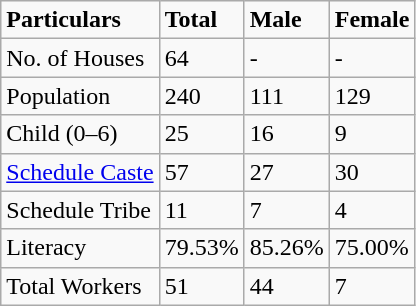<table class="wikitable">
<tr>
<td align="left"><strong>Particulars</strong></td>
<td align="left"><strong>Total</strong></td>
<td align="left"><strong>Male</strong></td>
<td align="left"><strong>Female</strong></td>
</tr>
<tr>
<td align="left">No. of Houses</td>
<td align="left">64</td>
<td align="left">-</td>
<td align="left">-</td>
</tr>
<tr>
<td align="left">Population</td>
<td align="left">240</td>
<td align="left">111</td>
<td align="left">129</td>
</tr>
<tr>
<td align="left">Child (0–6)</td>
<td align="left">25</td>
<td align="left">16</td>
<td align="left">9</td>
</tr>
<tr>
<td align="left"><a href='#'>Schedule Caste</a></td>
<td align="left">57</td>
<td align="left">27</td>
<td align="left">30</td>
</tr>
<tr>
<td align="left">Schedule Tribe</td>
<td align="left">11</td>
<td align="left">7</td>
<td align="left">4</td>
</tr>
<tr>
<td align="left">Literacy</td>
<td align="left">79.53%</td>
<td align="left">85.26%</td>
<td align="left">75.00%</td>
</tr>
<tr>
<td align="left">Total Workers</td>
<td align="left">51</td>
<td align="left">44</td>
<td align="left">7</td>
</tr>
</table>
